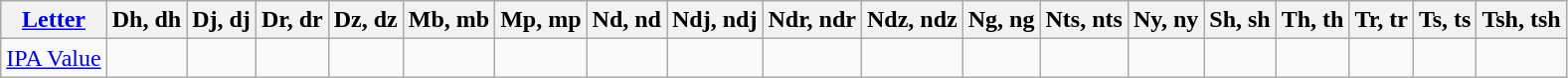<table class="wikitable" style="text-align:center">
<tr>
<th><a href='#'>Letter</a></th>
<th>Dh, dh</th>
<th>Dj, dj</th>
<th>Dr, dr</th>
<th>Dz, dz</th>
<th>Mb, mb</th>
<th>Mp, mp</th>
<th>Nd, nd</th>
<th>Ndj, ndj</th>
<th>Ndr, ndr</th>
<th>Ndz, ndz</th>
<th>Ng, ng</th>
<th>Nts, nts</th>
<th>Ny, ny</th>
<th>Sh, sh</th>
<th>Th, th</th>
<th>Tr, tr</th>
<th>Ts, ts</th>
<th>Tsh, tsh</th>
</tr>
<tr>
<td><a href='#'>IPA Value</a></td>
<td></td>
<td></td>
<td></td>
<td></td>
<td></td>
<td></td>
<td></td>
<td></td>
<td></td>
<td></td>
<td></td>
<td></td>
<td></td>
<td></td>
<td></td>
<td></td>
<td></td>
<td></td>
</tr>
</table>
